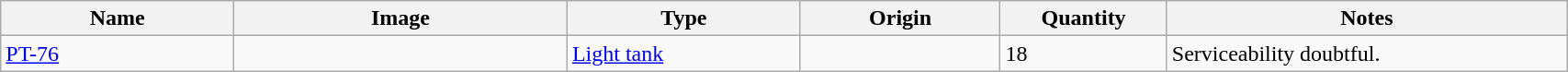<table class="wikitable" style="width:90%;">
<tr>
<th width=14%>Name</th>
<th width=20%>Image</th>
<th width=14%>Type</th>
<th width=12%>Origin</th>
<th width=10%>Quantity</th>
<th width=24%>Notes</th>
</tr>
<tr>
<td><a href='#'>PT-76</a></td>
<td></td>
<td><a href='#'>Light tank</a></td>
<td></td>
<td>18</td>
<td>Serviceability doubtful.</td>
</tr>
</table>
